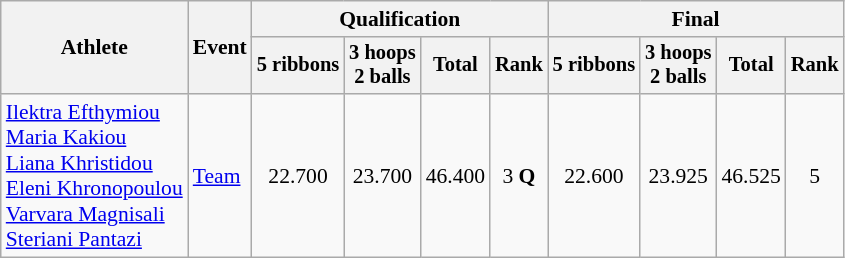<table class="wikitable" style="font-size:90%">
<tr>
<th rowspan="2">Athlete</th>
<th rowspan="2">Event</th>
<th colspan="4">Qualification</th>
<th colspan="4">Final</th>
</tr>
<tr style="font-size:95%">
<th>5 ribbons</th>
<th>3 hoops <br>2 balls</th>
<th>Total</th>
<th>Rank</th>
<th>5 ribbons</th>
<th>3 hoops <br>2 balls</th>
<th>Total</th>
<th>Rank</th>
</tr>
<tr align=center>
<td align=left><a href='#'>Ilektra Efthymiou</a><br><a href='#'>Maria Kakiou</a><br><a href='#'>Liana Khristidou</a><br><a href='#'>Eleni Khronopoulou</a><br><a href='#'>Varvara Magnisali</a><br><a href='#'>Steriani Pantazi</a></td>
<td align=left><a href='#'>Team</a></td>
<td>22.700</td>
<td>23.700</td>
<td>46.400</td>
<td>3 <strong>Q</strong></td>
<td>22.600</td>
<td>23.925</td>
<td>46.525</td>
<td>5</td>
</tr>
</table>
